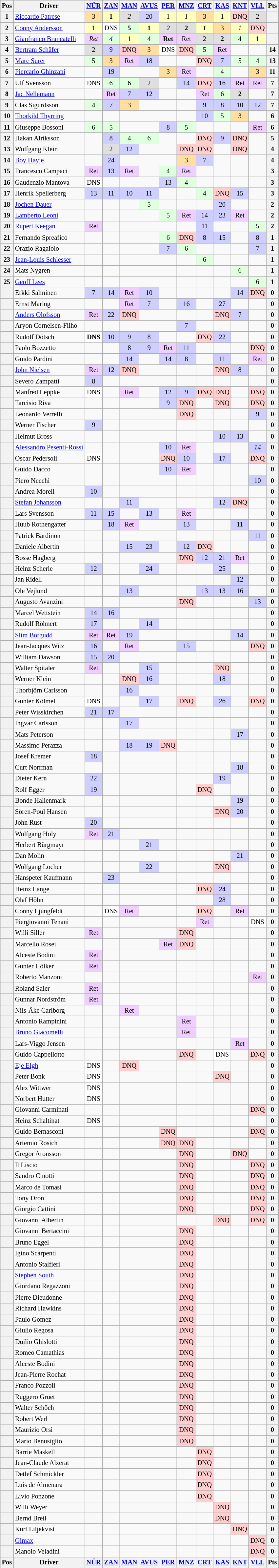<table class="wikitable" style="font-size: 85%; text-align: center;">
<tr>
<th>Pos</th>
<th>Driver</th>
<th><a href='#'>NÜR</a><br></th>
<th><a href='#'>ZAN</a><br></th>
<th><a href='#'>MAN</a><br></th>
<th><a href='#'>AVUS</a><br></th>
<th><a href='#'>PER</a><br></th>
<th><a href='#'>MNZ</a><br></th>
<th><a href='#'>CRT</a><br></th>
<th><a href='#'>KAS</a><br></th>
<th><a href='#'>KNT</a><br></th>
<th><a href='#'>VLL</a><br></th>
<th>Pts</th>
</tr>
<tr>
<th>1</th>
<td align=left> <a href='#'>Riccardo Patrese</a></td>
<td style="background:#FFDF9F;">3</td>
<td style="background:#FFFFBF;"><strong>1</strong></td>
<td style="background:#DFDFDF;"><em>2</em></td>
<td style="background:#CFCFFF;">20</td>
<td style="background:#FFFFBF;">1</td>
<td style="background:#FFFFBF;"><em>1</em></td>
<td style="background:#FFDF9F;">3</td>
<td style="background:#FFFFBF;">1</td>
<td style="background:#FFCFCF;">DNQ</td>
<td style="background:#DFDFDF;">2</td>
<th></th>
</tr>
<tr>
<th>2</th>
<td align=left> <a href='#'>Conny Andersson</a></td>
<td style="background:#FFFFBF;">1</td>
<td style="background:#FFFFFF;">DNS</td>
<td style="background:#DFFFDF;"><strong>5</strong></td>
<td style="background:#FFFFBF;"><strong>1</strong></td>
<td style="background:#DFDFDF;"><em>2</em></td>
<td style="background:#DFDFDF;"><strong>2</strong></td>
<td style="background:#FFFFBF;"><strong><em>1</em></strong></td>
<td style="background:#FFDF9F;">3</td>
<td style="background:#FFFFBF;"><em>1</em></td>
<td style="background:#FFCFCF;">DNQ</td>
<th></th>
</tr>
<tr>
<th>3</th>
<td align=left> <a href='#'>Gianfranco Brancatelli</a></td>
<td style="background:#EFCFFF;"><em>Ret</em></td>
<td style="background:#DFFFDF;"><em>4</em></td>
<td style="background:#FFFFBF;">1</td>
<td style="background:#DFFFDF;">4</td>
<td style="background:#EFCFFF;"><strong>Ret</strong></td>
<td style="background:#EFCFFF;">Ret</td>
<td style="background:#DFDFDF;">2</td>
<td style="background:#DFDFDF;"><strong>2</strong></td>
<td style="background:#DFFFDF;">4</td>
<td style="background:#FFFFBF;"><strong>1</strong></td>
<th></th>
</tr>
<tr>
<th>4</th>
<td align=left> <a href='#'>Bertram Schäfer</a></td>
<td style="background:#DFDFDF;">2</td>
<td style="background:#CFCFFF;">9</td>
<td style="background:#FFCFCF;">DNQ</td>
<td style="background:#FFDF9F;">3</td>
<td style="background:#FFFFFF;">DNS</td>
<td style="background:#FFCFCF;">DNQ</td>
<td style="background:#DFFFDF;">5</td>
<td style="background:#EFCFFF;">Ret</td>
<td></td>
<td></td>
<th>14</th>
</tr>
<tr>
<th>5</th>
<td align=left> <a href='#'>Marc Surer</a></td>
<td style="background:#DFFFDF;">5</td>
<td style="background:#FFDF9F;">3</td>
<td style="background:#EFCFFF;">Ret</td>
<td style="background:#CFCFFF;">18</td>
<td></td>
<td></td>
<td style="background:#FFCFCF;">DNQ</td>
<td style="background:#CFCFFF;">7</td>
<td style="background:#DFFFDF;">5</td>
<td style="background:#DFFFDF;">4</td>
<th>13</th>
</tr>
<tr>
<th>6</th>
<td align=left> <a href='#'>Piercarlo Ghinzani</a></td>
<td></td>
<td style="background:#CFCFFF;">19</td>
<td></td>
<td></td>
<td style="background:#FFDF9F;">3</td>
<td style="background:#EFCFFF;">Ret</td>
<td></td>
<td style="background:#DFFFDF;">4</td>
<td></td>
<td style="background:#FFDF9F;">3</td>
<th>11</th>
</tr>
<tr>
<th>7</th>
<td align=left> Ulf Svensson</td>
<td style="background:#FFFFFF;">DNS</td>
<td style="background:#DFFFDF;">6</td>
<td style="background:#DFFFDF;">6</td>
<td style="background:#DFDFDF;">2</td>
<td></td>
<td style="background:#CFCFFF;">14</td>
<td style="background:#FFCFCF;">DNQ</td>
<td style="background:#CFCFFF;">16</td>
<td style="background:#EFCFFF;">Ret</td>
<td style="background:#EFCFFF;">Ret</td>
<th>7</th>
</tr>
<tr>
<th>8</th>
<td align=left> <a href='#'>Jac Nellemann</a></td>
<td></td>
<td style="background:#EFCFFF;">Ret</td>
<td style="background:#CFCFFF;">7</td>
<td style="background:#CFCFFF;">12</td>
<td></td>
<td></td>
<td style="background:#EFCFFF;">Ret</td>
<td style="background:#DFFFDF;">6</td>
<td style="background:#DFDFDF;"><strong>2</strong></td>
<td></td>
<th>7</th>
</tr>
<tr>
<th>9</th>
<td align=left> Clas Sigurdsson</td>
<td style="background:#DFFFDF;">4</td>
<td style="background:#CFCFFF;">7</td>
<td style="background:#FFDF9F;">3</td>
<td></td>
<td></td>
<td></td>
<td style="background:#CFCFFF;">9</td>
<td style="background:#CFCFFF;">8</td>
<td style="background:#CFCFFF;">10</td>
<td style="background:#CFCFFF;">12</td>
<th>7</th>
</tr>
<tr>
<th>10</th>
<td align=left> <a href='#'>Thorkild Thyrring</a></td>
<td></td>
<td></td>
<td></td>
<td></td>
<td></td>
<td></td>
<td style="background:#CFCFFF;">10</td>
<td style="background:#DFFFDF;">5</td>
<td style="background:#FFDF9F;">3</td>
<td></td>
<th>6</th>
</tr>
<tr>
<th>11</th>
<td align=left> Giuseppe Bossoni</td>
<td style="background:#DFFFDF;">6</td>
<td style="background:#DFFFDF;">5</td>
<td></td>
<td></td>
<td style="background:#CFCFFF;">8</td>
<td style="background:#DFFFDF;">5</td>
<td></td>
<td></td>
<td></td>
<td style="background:#EFCFFF;">Ret</td>
<th>6</th>
</tr>
<tr>
<th>12</th>
<td align=left> Hakan Alriksson</td>
<td></td>
<td style="background:#CFCFFF;">8</td>
<td style="background:#DFFFDF;">4</td>
<td style="background:#DFFFDF;">6</td>
<td></td>
<td></td>
<td style="background:#FFCFCF;">DNQ</td>
<td style="background:#CFCFFF;">9</td>
<td style="background:#FFCFCF;">DNQ</td>
<td></td>
<th>5</th>
</tr>
<tr>
<th>13</th>
<td align=left> Wolfgang Klein</td>
<td></td>
<td style="background:#DFDFDF;">2</td>
<td style="background:#CFCFFF;">12</td>
<td></td>
<td></td>
<td style="background:#FFCFCF;">DNQ</td>
<td style="background:#FFCFCF;">DNQ</td>
<td></td>
<td style="background:#FFCFCF;">DNQ</td>
<td></td>
<th>4</th>
</tr>
<tr>
<th>14</th>
<td align=left> <a href='#'>Boy Hayje</a></td>
<td></td>
<td style="background:#CFCFFF;">24</td>
<td></td>
<td></td>
<td></td>
<td style="background:#FFDF9F;">3</td>
<td style="background:#CFCFFF;">7</td>
<td></td>
<td></td>
<td></td>
<th>4</th>
</tr>
<tr>
<th>15</th>
<td align=left> Francesco Campaci</td>
<td style="background:#EFCFFF;">Ret</td>
<td style="background:#CFCFFF;">13</td>
<td style="background:#EFCFFF;">Ret</td>
<td></td>
<td style="background:#DFFFDF;">4</td>
<td style="background:#EFCFFF;">Ret</td>
<td></td>
<td></td>
<td></td>
<td></td>
<th>3</th>
</tr>
<tr>
<th>16</th>
<td align=left> Gaudenzio Mantova</td>
<td style="background:#FFFFFF;">DNS</td>
<td></td>
<td></td>
<td></td>
<td style="background:#CFCFFF;">13</td>
<td style="background:#DFFFDF;">4</td>
<td></td>
<td></td>
<td></td>
<td></td>
<th>3</th>
</tr>
<tr>
<th>17</th>
<td align=left> Henrik Spellerberg</td>
<td style="background:#CFCFFF;">13</td>
<td style="background:#CFCFFF;">11</td>
<td style="background:#CFCFFF;">10</td>
<td style="background:#CFCFFF;">11</td>
<td></td>
<td></td>
<td style="background:#DFFFDF;">4</td>
<td style="background:#FFCFCF;">DNQ</td>
<td style="background:#CFCFFF;">15</td>
<td></td>
<th>3</th>
</tr>
<tr>
<th>18</th>
<td align=left> <a href='#'>Jochen Dauer</a></td>
<td></td>
<td></td>
<td></td>
<td style="background:#DFFFDF;">5</td>
<td></td>
<td></td>
<td></td>
<td style="background:#CFCFFF;">20</td>
<td></td>
<td></td>
<th>2</th>
</tr>
<tr>
<th>19</th>
<td align=left> <a href='#'>Lamberto Leoni</a></td>
<td></td>
<td></td>
<td></td>
<td></td>
<td style="background:#DFFFDF;">5</td>
<td style="background:#EFCFFF;">Ret</td>
<td style="background:#CFCFFF;">14</td>
<td style="background:#CFCFFF;">23</td>
<td style="background:#EFCFFF;">Ret</td>
<td></td>
<th>2</th>
</tr>
<tr>
<th>20</th>
<td align=left> <a href='#'>Rupert Keegan</a></td>
<td style="background:#EFCFFF;">Ret</td>
<td></td>
<td></td>
<td></td>
<td></td>
<td></td>
<td style="background:#CFCFFF;">11</td>
<td></td>
<td></td>
<td style="background:#DFFFDF;">5</td>
<th>2</th>
</tr>
<tr>
<th>21</th>
<td align=left> Fernando Spreafico</td>
<td></td>
<td></td>
<td></td>
<td></td>
<td style="background:#DFFFDF;">6</td>
<td style="background:#FFCFCF;">DNQ</td>
<td style="background:#CFCFFF;">8</td>
<td style="background:#CFCFFF;">15</td>
<td></td>
<td style="background:#CFCFFF;">8</td>
<th>1</th>
</tr>
<tr>
<th>22</th>
<td align=left> Orazio Ragaiolo</td>
<td></td>
<td></td>
<td></td>
<td></td>
<td style="background:#CFCFFF;">7</td>
<td style="background:#DFFFDF;">6</td>
<td></td>
<td></td>
<td></td>
<td style="background:#CFCFFF;">7</td>
<th>1</th>
</tr>
<tr>
<th>23</th>
<td align=left> <a href='#'>Jean-Louis Schlesser</a></td>
<td></td>
<td></td>
<td></td>
<td></td>
<td></td>
<td></td>
<td style="background:#DFFFDF;">6</td>
<td></td>
<td></td>
<td></td>
<th>1</th>
</tr>
<tr>
<th>24</th>
<td align=left> Mats Nygren</td>
<td></td>
<td></td>
<td></td>
<td></td>
<td></td>
<td></td>
<td></td>
<td></td>
<td style="background:#DFFFDF;">6</td>
<td></td>
<th>1</th>
</tr>
<tr>
<th>25</th>
<td align=left> <a href='#'>Geoff Lees</a></td>
<td></td>
<td></td>
<td></td>
<td></td>
<td></td>
<td></td>
<td></td>
<td></td>
<td></td>
<td style="background:#DFFFDF;">6</td>
<th>1</th>
</tr>
<tr>
<th></th>
<td align=left> Erkki Salminen</td>
<td style="background:#CFCFFF;">7</td>
<td style="background:#CFCFFF;">14</td>
<td style="background:#EFCFFF;">Ret</td>
<td style="background:#CFCFFF;">10</td>
<td></td>
<td></td>
<td></td>
<td></td>
<td style="background:#CFCFFF;">14</td>
<td style="background:#FFCFCF;">DNQ</td>
<th>0</th>
</tr>
<tr>
<th></th>
<td align=left> Ernst Maring</td>
<td></td>
<td></td>
<td style="background:#EFCFFF;">Ret</td>
<td style="background:#CFCFFF;">7</td>
<td></td>
<td style="background:#CFCFFF;">16</td>
<td></td>
<td style="background:#CFCFFF;">27</td>
<td></td>
<td></td>
<th>0</th>
</tr>
<tr>
<th></th>
<td align=left> <a href='#'>Anders Olofsson</a></td>
<td style="background:#EFCFFF;">Ret</td>
<td style="background:#CFCFFF;">22</td>
<td style="background:#FFCFCF;">DNQ</td>
<td></td>
<td></td>
<td></td>
<td></td>
<td style="background:#FFCFCF;">DNQ</td>
<td style="background:#CFCFFF;">7</td>
<td></td>
<th>0</th>
</tr>
<tr>
<th></th>
<td align=left> Aryon Cornelsen-Filho</td>
<td></td>
<td></td>
<td></td>
<td></td>
<td></td>
<td style="background:#CFCFFF;">7</td>
<td></td>
<td></td>
<td></td>
<td></td>
<th>0</th>
</tr>
<tr>
<th></th>
<td align=left> Rudolf Dötsch</td>
<td style="background:#FFFFFF;"><strong>DNS</strong></td>
<td style="background:#CFCFFF;">10</td>
<td style="background:#CFCFFF;">9</td>
<td style="background:#CFCFFF;">8</td>
<td></td>
<td></td>
<td style="background:#FFCFCF;">DNQ</td>
<td style="background:#CFCFFF;">22</td>
<td></td>
<td></td>
<th>0</th>
</tr>
<tr>
<th></th>
<td align=left> Paolo Bozzetto</td>
<td></td>
<td></td>
<td style="background:#CFCFFF;">8</td>
<td style="background:#CFCFFF;">9</td>
<td style="background:#EFCFFF;">Ret</td>
<td style="background:#CFCFFF;">11</td>
<td></td>
<td></td>
<td></td>
<td style="background:#FFCFCF;">DNQ</td>
<th>0</th>
</tr>
<tr>
<th></th>
<td align=left> Guido Pardini</td>
<td></td>
<td></td>
<td style="background:#CFCFFF;">14</td>
<td></td>
<td style="background:#CFCFFF;">14</td>
<td style="background:#CFCFFF;">8</td>
<td></td>
<td style="background:#CFCFFF;">11</td>
<td></td>
<td style="background:#EFCFFF;">Ret</td>
<th>0</th>
</tr>
<tr>
<th></th>
<td align=left> <a href='#'>John Nielsen</a></td>
<td style="background:#EFCFFF;">Ret</td>
<td style="background:#CFCFFF;">12</td>
<td style="background:#FFCFCF;">DNQ</td>
<td></td>
<td></td>
<td></td>
<td></td>
<td style="background:#FFCFCF;">DNQ</td>
<td style="background:#CFCFFF;">8</td>
<td></td>
<th>0</th>
</tr>
<tr>
<th></th>
<td align=left> Severo Zampatti</td>
<td style="background:#CFCFFF;">8</td>
<td></td>
<td></td>
<td></td>
<td></td>
<td></td>
<td></td>
<td></td>
<td></td>
<td></td>
<th>0</th>
</tr>
<tr>
<th></th>
<td align=left> Manfred Leppke</td>
<td style="background:#FFFFFF;">DNS</td>
<td></td>
<td style="background:#EFCFFF;">Ret</td>
<td></td>
<td style="background:#CFCFFF;">12</td>
<td style="background:#CFCFFF;">9</td>
<td style="background:#FFCFCF;">DNQ</td>
<td style="background:#FFCFCF;">DNQ</td>
<td></td>
<td style="background:#FFCFCF;">DNQ</td>
<th>0</th>
</tr>
<tr>
<th></th>
<td align=left> Tarcisio Riva</td>
<td></td>
<td></td>
<td></td>
<td></td>
<td style="background:#CFCFFF;">9</td>
<td style="background:#FFCFCF;">DNQ</td>
<td></td>
<td style="background:#FFCFCF;">DNQ</td>
<td></td>
<td style="background:#FFCFCF;">DNQ</td>
<th>0</th>
</tr>
<tr>
<th></th>
<td align=left> Leonardo Verrelli</td>
<td></td>
<td></td>
<td></td>
<td></td>
<td></td>
<td style="background:#FFCFCF;">DNQ</td>
<td></td>
<td></td>
<td></td>
<td style="background:#CFCFFF;">9</td>
<th>0</th>
</tr>
<tr>
<th></th>
<td align=left> Werner Fischer</td>
<td style="background:#CFCFFF;">9</td>
<td></td>
<td></td>
<td></td>
<td></td>
<td></td>
<td></td>
<td></td>
<td></td>
<td></td>
<th>0</th>
</tr>
<tr>
<th></th>
<td align=left> Helmut Bross</td>
<td></td>
<td></td>
<td></td>
<td></td>
<td></td>
<td></td>
<td></td>
<td style="background:#CFCFFF;">10</td>
<td style="background:#CFCFFF;">13</td>
<td></td>
<th>0</th>
</tr>
<tr>
<th></th>
<td align=left> <a href='#'>Alessandro Pesenti-Rossi</a></td>
<td></td>
<td></td>
<td></td>
<td></td>
<td style="background:#CFCFFF;">10</td>
<td style="background:#EFCFFF;">Ret</td>
<td></td>
<td></td>
<td></td>
<td style="background:#CFCFFF;"><em>14</em></td>
<th>0</th>
</tr>
<tr>
<th></th>
<td align=left> Oscar Pedersoli</td>
<td style="background:#FFFFFF;">DNS</td>
<td></td>
<td></td>
<td></td>
<td style="background:#FFCFCF;">DNQ</td>
<td style="background:#CFCFFF;">10</td>
<td></td>
<td style="background:#CFCFFF;">17</td>
<td></td>
<td style="background:#FFCFCF;">DNQ</td>
<th>0</th>
</tr>
<tr>
<th></th>
<td align=left> Guido Dacco</td>
<td></td>
<td></td>
<td></td>
<td></td>
<td style="background:#CFCFFF;">10</td>
<td style="background:#EFCFFF;">Ret</td>
<td></td>
<td></td>
<td></td>
<td></td>
<th>0</th>
</tr>
<tr>
<th></th>
<td align=left> Piero Necchi</td>
<td></td>
<td></td>
<td></td>
<td></td>
<td></td>
<td></td>
<td></td>
<td></td>
<td></td>
<td style="background:#CFCFFF;">10</td>
<th>0</th>
</tr>
<tr>
<th></th>
<td align=left> Andrea Morell</td>
<td style="background:#CFCFFF;">10</td>
<td></td>
<td></td>
<td></td>
<td></td>
<td></td>
<td></td>
<td></td>
<td></td>
<td></td>
<th>0</th>
</tr>
<tr>
<th></th>
<td align=left> <a href='#'>Stefan Johansson</a></td>
<td></td>
<td></td>
<td style="background:#CFCFFF;">11</td>
<td></td>
<td></td>
<td></td>
<td></td>
<td style="background:#CFCFFF;">12</td>
<td style="background:#FFCFCF;">DNQ</td>
<td></td>
<th>0</th>
</tr>
<tr>
<th></th>
<td align=left> Lars Svensson</td>
<td style="background:#CFCFFF;">11</td>
<td style="background:#CFCFFF;">15</td>
<td></td>
<td style="background:#CFCFFF;">13</td>
<td></td>
<td style="background:#EFCFFF;">Ret</td>
<td></td>
<td></td>
<td></td>
<td></td>
<th>0</th>
</tr>
<tr>
<th></th>
<td align=left> Huub Rothengatter</td>
<td></td>
<td style="background:#CFCFFF;">18</td>
<td style="background:#EFCFFF;">Ret</td>
<td></td>
<td></td>
<td style="background:#CFCFFF;">13</td>
<td></td>
<td></td>
<td style="background:#CFCFFF;">11</td>
<td></td>
<th>0</th>
</tr>
<tr>
<th></th>
<td align=left> Patrick Bardinon</td>
<td></td>
<td></td>
<td></td>
<td></td>
<td></td>
<td></td>
<td></td>
<td></td>
<td></td>
<td style="background:#CFCFFF;">11</td>
<th>0</th>
</tr>
<tr>
<th></th>
<td align=left> Daniele Albertin</td>
<td></td>
<td></td>
<td style="background:#CFCFFF;">15</td>
<td style="background:#CFCFFF;">23</td>
<td></td>
<td style="background:#CFCFFF;">12</td>
<td style="background:#FFCFCF;">DNQ</td>
<td></td>
<td></td>
<td></td>
<th>0</th>
</tr>
<tr>
<th></th>
<td align=left> Bosse Hagberg</td>
<td></td>
<td></td>
<td></td>
<td></td>
<td></td>
<td style="background:#FFCFCF;">DNQ</td>
<td style="background:#CFCFFF;">12</td>
<td style="background:#CFCFFF;">21</td>
<td style="background:#EFCFFF;">Ret</td>
<td></td>
<th>0</th>
</tr>
<tr>
<th></th>
<td align=left> Heinz Scherle</td>
<td style="background:#CFCFFF;">12</td>
<td></td>
<td></td>
<td style="background:#CFCFFF;">24</td>
<td></td>
<td></td>
<td></td>
<td style="background:#CFCFFF;">25</td>
<td></td>
<td></td>
<th>0</th>
</tr>
<tr>
<th></th>
<td align=left> Jan Ridell</td>
<td></td>
<td></td>
<td></td>
<td></td>
<td></td>
<td></td>
<td></td>
<td></td>
<td style="background:#CFCFFF;">12</td>
<td></td>
<th>0</th>
</tr>
<tr>
<th></th>
<td align=left> Ole Vejlund</td>
<td></td>
<td></td>
<td style="background:#CFCFFF;">13</td>
<td></td>
<td></td>
<td></td>
<td style="background:#CFCFFF;">13</td>
<td style="background:#CFCFFF;">13</td>
<td style="background:#CFCFFF;">16</td>
<td></td>
<th>0</th>
</tr>
<tr>
<th></th>
<td align=left> Augusto Avanzini</td>
<td></td>
<td></td>
<td></td>
<td></td>
<td></td>
<td style="background:#FFCFCF;">DNQ</td>
<td></td>
<td></td>
<td></td>
<td style="background:#CFCFFF;">13</td>
<th>0</th>
</tr>
<tr>
<th></th>
<td align=left> Marcel Wettstein</td>
<td style="background:#CFCFFF;">14</td>
<td style="background:#CFCFFF;">16</td>
<td></td>
<td></td>
<td></td>
<td></td>
<td></td>
<td></td>
<td></td>
<td></td>
<th>0</th>
</tr>
<tr>
<th></th>
<td align=left> Rudolf Röhnert</td>
<td style="background:#CFCFFF;">17</td>
<td></td>
<td></td>
<td style="background:#CFCFFF;">14</td>
<td></td>
<td></td>
<td></td>
<td></td>
<td></td>
<td></td>
<th>0</th>
</tr>
<tr>
<th></th>
<td align=left> <a href='#'>Slim Borgudd</a></td>
<td style="background:#EFCFFF;">Ret</td>
<td style="background:#EFCFFF;">Ret</td>
<td style="background:#CFCFFF;">19</td>
<td></td>
<td></td>
<td></td>
<td></td>
<td></td>
<td style="background:#CFCFFF;">14</td>
<td></td>
<th>0</th>
</tr>
<tr>
<th></th>
<td align=left> Jean-Jacques Witz</td>
<td style="background:#CFCFFF;">16</td>
<td></td>
<td style="background:#EFCFFF;">Ret</td>
<td></td>
<td></td>
<td style="background:#CFCFFF;">15</td>
<td></td>
<td></td>
<td></td>
<td style="background:#FFCFCF;">DNQ</td>
<th>0</th>
</tr>
<tr>
<th></th>
<td align=left> William Dawson</td>
<td style="background:#CFCFFF;">15</td>
<td style="background:#CFCFFF;">20</td>
<td></td>
<td></td>
<td></td>
<td></td>
<td></td>
<td></td>
<td></td>
<td></td>
<th>0</th>
</tr>
<tr>
<th></th>
<td align=left> Walter Spitaler</td>
<td style="background:#EFCFFF;">Ret</td>
<td></td>
<td></td>
<td style="background:#CFCFFF;">15</td>
<td></td>
<td></td>
<td></td>
<td style="background:#FFCFCF;">DNQ</td>
<td></td>
<td></td>
<th>0</th>
</tr>
<tr>
<th></th>
<td align=left> Werner Klein</td>
<td></td>
<td></td>
<td style="background:#FFCFCF;">DNQ</td>
<td style="background:#CFCFFF;">16</td>
<td></td>
<td></td>
<td></td>
<td style="background:#CFCFFF;">18</td>
<td></td>
<td></td>
<th>0</th>
</tr>
<tr>
<th></th>
<td align=left> Thorbjörn Carlsson</td>
<td></td>
<td></td>
<td style="background:#CFCFFF;">16</td>
<td></td>
<td></td>
<td></td>
<td></td>
<td></td>
<td></td>
<td></td>
<th>0</th>
</tr>
<tr>
<th></th>
<td align=left> Günter Kölmel</td>
<td style="background:#FFFFFF;">DNS</td>
<td></td>
<td></td>
<td style="background:#CFCFFF;">17</td>
<td></td>
<td style="background:#FFCFCF;">DNQ</td>
<td></td>
<td style="background:#CFCFFF;">26</td>
<td></td>
<td style="background:#FFCFCF;">DNQ</td>
<th>0</th>
</tr>
<tr>
<th></th>
<td align=left> Peter Wisskirchen</td>
<td style="background:#CFCFFF;">21</td>
<td style="background:#CFCFFF;">17</td>
<td></td>
<td></td>
<td></td>
<td></td>
<td></td>
<td></td>
<td></td>
<td></td>
<th>0</th>
</tr>
<tr>
<th></th>
<td align=left> Ingvar Carlsson</td>
<td></td>
<td></td>
<td style="background:#CFCFFF;">17</td>
<td></td>
<td></td>
<td></td>
<td></td>
<td></td>
<td></td>
<td></td>
<th>0</th>
</tr>
<tr>
<th></th>
<td align=left> Mats Peterson</td>
<td></td>
<td></td>
<td></td>
<td></td>
<td></td>
<td></td>
<td></td>
<td></td>
<td style="background:#CFCFFF;">17</td>
<td></td>
<th>0</th>
</tr>
<tr>
<th></th>
<td align=left> Massimo Perazza</td>
<td></td>
<td></td>
<td style="background:#CFCFFF;">18</td>
<td style="background:#CFCFFF;">19</td>
<td style="background:#FFCFCF;">DNQ</td>
<td></td>
<td></td>
<td></td>
<td></td>
<td></td>
<th>0</th>
</tr>
<tr>
<th></th>
<td align=left> Josef Kremer</td>
<td style="background:#CFCFFF;">18</td>
<td></td>
<td></td>
<td></td>
<td></td>
<td></td>
<td></td>
<td></td>
<td></td>
<td></td>
<th>0</th>
</tr>
<tr>
<th></th>
<td align=left> Curt Norrman</td>
<td></td>
<td></td>
<td></td>
<td></td>
<td></td>
<td></td>
<td></td>
<td></td>
<td style="background:#CFCFFF;">18</td>
<td></td>
<th>0</th>
</tr>
<tr>
<th></th>
<td align=left> Dieter Kern</td>
<td style="background:#CFCFFF;">22</td>
<td></td>
<td></td>
<td></td>
<td></td>
<td></td>
<td></td>
<td style="background:#CFCFFF;">19</td>
<td></td>
<td></td>
<th>0</th>
</tr>
<tr>
<th></th>
<td align=left> Rolf Egger</td>
<td style="background:#CFCFFF;">19</td>
<td></td>
<td></td>
<td></td>
<td></td>
<td></td>
<td style="background:#FFCFCF;">DNQ</td>
<td></td>
<td></td>
<td></td>
<th>0</th>
</tr>
<tr>
<th></th>
<td align=left> Bonde Hallenmark</td>
<td></td>
<td></td>
<td></td>
<td></td>
<td></td>
<td></td>
<td></td>
<td></td>
<td style="background:#CFCFFF;">19</td>
<td></td>
<th>0</th>
</tr>
<tr>
<th></th>
<td align=left> Sören-Poul Hansen</td>
<td></td>
<td></td>
<td></td>
<td></td>
<td></td>
<td></td>
<td></td>
<td style="background:#FFCFCF;">DNQ</td>
<td style="background:#CFCFFF;">20</td>
<td></td>
<th>0</th>
</tr>
<tr>
<th></th>
<td align=left> John Rust</td>
<td style="background:#CFCFFF;">20</td>
<td></td>
<td></td>
<td></td>
<td></td>
<td></td>
<td></td>
<td></td>
<td></td>
<td></td>
<th>0</th>
</tr>
<tr>
<th></th>
<td align=left> Wolfgang Holy</td>
<td style="background:#EFCFFF;">Ret</td>
<td style="background:#CFCFFF;">21</td>
<td></td>
<td></td>
<td></td>
<td></td>
<td></td>
<td></td>
<td></td>
<td></td>
<th>0</th>
</tr>
<tr>
<th></th>
<td align=left> Herbert Bürgmayr</td>
<td></td>
<td></td>
<td></td>
<td style="background:#CFCFFF;">21</td>
<td></td>
<td></td>
<td></td>
<td></td>
<td></td>
<td></td>
<th>0</th>
</tr>
<tr>
<th></th>
<td align=left> Dan Molin</td>
<td></td>
<td></td>
<td></td>
<td></td>
<td></td>
<td></td>
<td></td>
<td></td>
<td style="background:#CFCFFF;">21</td>
<td></td>
<th>0</th>
</tr>
<tr>
<th></th>
<td align=left> Wolfgang Locher</td>
<td></td>
<td></td>
<td></td>
<td style="background:#CFCFFF;">22</td>
<td></td>
<td></td>
<td></td>
<td style="background:#FFCFCF;">DNQ</td>
<td></td>
<td></td>
<th>0</th>
</tr>
<tr>
<th></th>
<td align=left> Hanspeter Kaufmann</td>
<td></td>
<td style="background:#CFCFFF;">23</td>
<td></td>
<td></td>
<td></td>
<td></td>
<td></td>
<td></td>
<td></td>
<td></td>
<th>0</th>
</tr>
<tr>
<th></th>
<td align=left> Heinz Lange</td>
<td></td>
<td></td>
<td></td>
<td></td>
<td></td>
<td></td>
<td style="background:#FFCFCF;">DNQ</td>
<td style="background:#CFCFFF;">24</td>
<td></td>
<td></td>
<th>0</th>
</tr>
<tr>
<th></th>
<td align=left> Olaf Höhn</td>
<td></td>
<td></td>
<td></td>
<td></td>
<td></td>
<td></td>
<td></td>
<td style="background:#CFCFFF;">28</td>
<td></td>
<td></td>
<th>0</th>
</tr>
<tr>
<th></th>
<td align=left> Conny Ljungfeldt</td>
<td></td>
<td style="background:#FFFFFF;">DNS</td>
<td style="background:#EFCFFF;">Ret</td>
<td></td>
<td></td>
<td></td>
<td style="background:#FFCFCF;">DNQ</td>
<td></td>
<td style="background:#EFCFFF;">Ret</td>
<td></td>
<th>0</th>
</tr>
<tr>
<th></th>
<td align=left> Piergiovanni Tenani</td>
<td></td>
<td></td>
<td></td>
<td></td>
<td></td>
<td></td>
<td style="background:#EFCFFF;">Ret</td>
<td></td>
<td></td>
<td style="background:#FFFFFF;">DNS</td>
<th>0</th>
</tr>
<tr>
<th></th>
<td align=left> Willi Siller</td>
<td style="background:#EFCFFF;">Ret</td>
<td></td>
<td></td>
<td></td>
<td></td>
<td style="background:#FFCFCF;">DNQ</td>
<td></td>
<td></td>
<td></td>
<td></td>
<th>0</th>
</tr>
<tr>
<th></th>
<td align=left> Marcello Rosei</td>
<td></td>
<td></td>
<td></td>
<td></td>
<td style="background:#EFCFFF;">Ret</td>
<td style="background:#FFCFCF;">DNQ</td>
<td></td>
<td></td>
<td></td>
<td></td>
<th>0</th>
</tr>
<tr>
<th></th>
<td align=left> Alceste Bodini</td>
<td style="background:#EFCFFF;">Ret</td>
<td></td>
<td></td>
<td></td>
<td></td>
<td></td>
<td></td>
<td></td>
<td></td>
<td></td>
<th>0</th>
</tr>
<tr>
<th></th>
<td align=left> Günter Hölker</td>
<td style="background:#EFCFFF;">Ret</td>
<td></td>
<td></td>
<td></td>
<td></td>
<td></td>
<td></td>
<td></td>
<td></td>
<td></td>
<th>0</th>
</tr>
<tr>
<th></th>
<td align=left> Roberto Manzoni</td>
<td></td>
<td></td>
<td></td>
<td></td>
<td></td>
<td></td>
<td></td>
<td></td>
<td></td>
<td style="background:#EFCFFF;">Ret</td>
<th>0</th>
</tr>
<tr>
<th></th>
<td align=left> Roland Saier</td>
<td style="background:#EFCFFF;">Ret</td>
<td></td>
<td></td>
<td></td>
<td></td>
<td></td>
<td></td>
<td></td>
<td></td>
<td></td>
<th>0</th>
</tr>
<tr>
<th></th>
<td align=left> Gunnar Nordström</td>
<td style="background:#EFCFFF;">Ret</td>
<td></td>
<td></td>
<td></td>
<td></td>
<td></td>
<td></td>
<td></td>
<td></td>
<td></td>
<th>0</th>
</tr>
<tr>
<th></th>
<td align=left> Nils-Äke Carlborg</td>
<td></td>
<td></td>
<td style="background:#EFCFFF;">Ret</td>
<td></td>
<td></td>
<td></td>
<td></td>
<td></td>
<td></td>
<td></td>
<th>0</th>
</tr>
<tr>
<th></th>
<td align=left> Antonio Rampinini</td>
<td></td>
<td></td>
<td></td>
<td></td>
<td></td>
<td style="background:#EFCFFF;">Ret</td>
<td></td>
<td></td>
<td></td>
<td></td>
<th>0</th>
</tr>
<tr>
<th></th>
<td align=left> <a href='#'>Bruno Giacomelli</a></td>
<td></td>
<td></td>
<td></td>
<td></td>
<td></td>
<td style="background:#EFCFFF;">Ret</td>
<td></td>
<td></td>
<td></td>
<td></td>
<th>0</th>
</tr>
<tr>
<th></th>
<td align=left> Lars-Viggo Jensen</td>
<td></td>
<td></td>
<td></td>
<td></td>
<td></td>
<td></td>
<td></td>
<td></td>
<td style="background:#EFCFFF;">Ret</td>
<td></td>
<th>0</th>
</tr>
<tr>
<th></th>
<td align=left> Guido Cappellotto</td>
<td></td>
<td></td>
<td></td>
<td></td>
<td></td>
<td style="background:#FFCFCF;">DNQ</td>
<td></td>
<td style="background:#FFFFFF;">DNS</td>
<td></td>
<td style="background:#FFCFCF;">DNQ</td>
<th>0</th>
</tr>
<tr>
<th></th>
<td align=left> <a href='#'>Eje Elgh</a></td>
<td style="background:#FFFFFF;">DNS</td>
<td></td>
<td style="background:#FFCFCF;">DNQ</td>
<td></td>
<td></td>
<td></td>
<td></td>
<td></td>
<td></td>
<td></td>
<th>0</th>
</tr>
<tr>
<th></th>
<td align=left> Peter Bonk</td>
<td style="background:#FFFFFF;">DNS</td>
<td></td>
<td></td>
<td></td>
<td></td>
<td></td>
<td></td>
<td style="background:#FFCFCF;">DNQ</td>
<td></td>
<td></td>
<th>0</th>
</tr>
<tr>
<th></th>
<td align=left> Alex Wittwer</td>
<td style="background:#FFFFFF;">DNS</td>
<td></td>
<td></td>
<td></td>
<td></td>
<td></td>
<td></td>
<td></td>
<td></td>
<td></td>
<th>0</th>
</tr>
<tr>
<th></th>
<td align=left> Norbert Hutter</td>
<td style="background:#FFFFFF;">DNS</td>
<td></td>
<td></td>
<td></td>
<td></td>
<td></td>
<td></td>
<td></td>
<td></td>
<td></td>
<th>0</th>
</tr>
<tr>
<th></th>
<td align=left> Giovanni Carminati</td>
<td></td>
<td></td>
<td></td>
<td></td>
<td></td>
<td></td>
<td></td>
<td></td>
<td></td>
<td style="background:#FFCFCF;">DNQ</td>
<th>0</th>
</tr>
<tr>
<th></th>
<td align=left> Heinz Schaltinat</td>
<td style="background:#FFFFFF;">DNS</td>
<td></td>
<td></td>
<td></td>
<td></td>
<td></td>
<td></td>
<td></td>
<td></td>
<td></td>
<th>0</th>
</tr>
<tr>
<th></th>
<td align=left> Guido Bernasconi</td>
<td></td>
<td></td>
<td></td>
<td></td>
<td style="background:#FFCFCF;">DNQ</td>
<td></td>
<td></td>
<td></td>
<td></td>
<td style="background:#FFCFCF;">DNQ</td>
<th>0</th>
</tr>
<tr>
<th></th>
<td align=left> Artemio Rosich</td>
<td></td>
<td></td>
<td></td>
<td></td>
<td style="background:#FFCFCF;">DNQ</td>
<td style="background:#FFCFCF;">DNQ</td>
<td></td>
<td></td>
<td></td>
<td></td>
<th>0</th>
</tr>
<tr>
<th></th>
<td align=left> Gregor Aronsson</td>
<td></td>
<td></td>
<td></td>
<td></td>
<td></td>
<td style="background:#FFCFCF;">DNQ</td>
<td></td>
<td></td>
<td style="background:#FFCFCF;">DNQ</td>
<td></td>
<th>0</th>
</tr>
<tr>
<th></th>
<td align=left> Il Liscio</td>
<td></td>
<td></td>
<td></td>
<td></td>
<td></td>
<td style="background:#FFCFCF;">DNQ</td>
<td></td>
<td></td>
<td></td>
<td style="background:#FFCFCF;">DNQ</td>
<th>0</th>
</tr>
<tr>
<th></th>
<td align=left> Sandro Cinotti</td>
<td></td>
<td></td>
<td></td>
<td></td>
<td></td>
<td style="background:#FFCFCF;">DNQ</td>
<td></td>
<td></td>
<td></td>
<td style="background:#FFCFCF;">DNQ</td>
<th>0</th>
</tr>
<tr>
<th></th>
<td align=left> Marco de Tomasi</td>
<td></td>
<td></td>
<td></td>
<td></td>
<td></td>
<td style="background:#FFCFCF;">DNQ</td>
<td></td>
<td></td>
<td></td>
<td style="background:#FFCFCF;">DNQ</td>
<th>0</th>
</tr>
<tr>
<th></th>
<td align=left> Tony Dron</td>
<td></td>
<td></td>
<td></td>
<td></td>
<td></td>
<td style="background:#FFCFCF;">DNQ</td>
<td></td>
<td></td>
<td></td>
<td style="background:#FFCFCF;">DNQ</td>
<th>0</th>
</tr>
<tr>
<th></th>
<td align=left> Giorgio Cattini</td>
<td></td>
<td></td>
<td></td>
<td></td>
<td></td>
<td style="background:#FFCFCF;">DNQ</td>
<td></td>
<td></td>
<td></td>
<td style="background:#FFCFCF;">DNQ</td>
<th>0</th>
</tr>
<tr>
<th></th>
<td align=left> Giovanni Albertin</td>
<td></td>
<td></td>
<td></td>
<td></td>
<td></td>
<td></td>
<td></td>
<td style="background:#FFCFCF;">DNQ</td>
<td></td>
<td style="background:#FFCFCF;">DNQ</td>
<th>0</th>
</tr>
<tr>
<th></th>
<td align=left> Giovanni Bertaccini</td>
<td></td>
<td></td>
<td></td>
<td></td>
<td></td>
<td style="background:#FFCFCF;">DNQ</td>
<td></td>
<td></td>
<td></td>
<td></td>
<th>0</th>
</tr>
<tr>
<th></th>
<td align=left> Bruno Eggel</td>
<td></td>
<td></td>
<td></td>
<td></td>
<td></td>
<td style="background:#FFCFCF;">DNQ</td>
<td></td>
<td></td>
<td></td>
<td></td>
<th>0</th>
</tr>
<tr>
<th></th>
<td align=left> Igino Scarpenti</td>
<td></td>
<td></td>
<td></td>
<td></td>
<td></td>
<td style="background:#FFCFCF;">DNQ</td>
<td></td>
<td></td>
<td></td>
<td></td>
<th>0</th>
</tr>
<tr>
<th></th>
<td align=left> Antonio Stalfieri</td>
<td></td>
<td></td>
<td></td>
<td></td>
<td></td>
<td style="background:#FFCFCF;">DNQ</td>
<td></td>
<td></td>
<td></td>
<td></td>
<th>0</th>
</tr>
<tr>
<th></th>
<td align=left> <a href='#'>Stephen South</a></td>
<td></td>
<td></td>
<td></td>
<td></td>
<td></td>
<td style="background:#FFCFCF;">DNQ</td>
<td></td>
<td></td>
<td></td>
<td></td>
<th>0</th>
</tr>
<tr>
<th></th>
<td align=left> Giordano Regazzoni</td>
<td></td>
<td></td>
<td></td>
<td></td>
<td></td>
<td style="background:#FFCFCF;">DNQ</td>
<td></td>
<td></td>
<td></td>
<td></td>
<th>0</th>
</tr>
<tr>
<th></th>
<td align=left> Pierre Dieudonne</td>
<td></td>
<td></td>
<td></td>
<td></td>
<td></td>
<td style="background:#FFCFCF;">DNQ</td>
<td></td>
<td></td>
<td></td>
<td></td>
<th>0</th>
</tr>
<tr>
<th></th>
<td align=left> Richard Hawkins</td>
<td></td>
<td></td>
<td></td>
<td></td>
<td></td>
<td style="background:#FFCFCF;">DNQ</td>
<td></td>
<td></td>
<td></td>
<td></td>
<th>0</th>
</tr>
<tr>
<th></th>
<td align=left> Paulo Gomez</td>
<td></td>
<td></td>
<td></td>
<td></td>
<td></td>
<td style="background:#FFCFCF;">DNQ</td>
<td></td>
<td></td>
<td></td>
<td></td>
<th>0</th>
</tr>
<tr>
<th></th>
<td align=left> Giulio Regosa</td>
<td></td>
<td></td>
<td></td>
<td></td>
<td></td>
<td style="background:#FFCFCF;">DNQ</td>
<td></td>
<td></td>
<td></td>
<td></td>
<th>0</th>
</tr>
<tr>
<th></th>
<td align=left> Duilio Ghislotti</td>
<td></td>
<td></td>
<td></td>
<td></td>
<td></td>
<td style="background:#FFCFCF;">DNQ</td>
<td></td>
<td></td>
<td></td>
<td></td>
<th>0</th>
</tr>
<tr>
<th></th>
<td align=left> Romeo Camathias</td>
<td></td>
<td></td>
<td></td>
<td></td>
<td></td>
<td style="background:#FFCFCF;">DNQ</td>
<td></td>
<td></td>
<td></td>
<td></td>
<th>0</th>
</tr>
<tr>
<th></th>
<td align=left> Alceste Bodini</td>
<td></td>
<td></td>
<td></td>
<td></td>
<td></td>
<td style="background:#FFCFCF;">DNQ</td>
<td></td>
<td></td>
<td></td>
<td></td>
<th>0</th>
</tr>
<tr>
<th></th>
<td align=left> Jean-Pierre Rochat</td>
<td></td>
<td></td>
<td></td>
<td></td>
<td></td>
<td style="background:#FFCFCF;">DNQ</td>
<td></td>
<td></td>
<td></td>
<td></td>
<th>0</th>
</tr>
<tr>
<th></th>
<td align=left> Franco Pozzoli</td>
<td></td>
<td></td>
<td></td>
<td></td>
<td></td>
<td style="background:#FFCFCF;">DNQ</td>
<td></td>
<td></td>
<td></td>
<td></td>
<th>0</th>
</tr>
<tr>
<th></th>
<td align=left> Ruggero Gruet</td>
<td></td>
<td></td>
<td></td>
<td></td>
<td></td>
<td style="background:#FFCFCF;">DNQ</td>
<td></td>
<td></td>
<td></td>
<td></td>
<th>0</th>
</tr>
<tr>
<th></th>
<td align=left> Walter Schöch</td>
<td></td>
<td></td>
<td></td>
<td></td>
<td></td>
<td style="background:#FFCFCF;">DNQ</td>
<td></td>
<td></td>
<td></td>
<td></td>
<th>0</th>
</tr>
<tr>
<th></th>
<td align=left> Robert Werl</td>
<td></td>
<td></td>
<td></td>
<td></td>
<td></td>
<td style="background:#FFCFCF;">DNQ</td>
<td></td>
<td></td>
<td></td>
<td></td>
<th>0</th>
</tr>
<tr>
<th></th>
<td align=left> Maurizio Orsi</td>
<td></td>
<td></td>
<td></td>
<td></td>
<td></td>
<td style="background:#FFCFCF;">DNQ</td>
<td></td>
<td></td>
<td></td>
<td></td>
<th>0</th>
</tr>
<tr>
<th></th>
<td align=left> Mario Benusiglio</td>
<td></td>
<td></td>
<td></td>
<td></td>
<td></td>
<td style="background:#FFCFCF;">DNQ</td>
<td></td>
<td></td>
<td></td>
<td></td>
<th>0</th>
</tr>
<tr>
<th></th>
<td align=left> Barrie Maskell</td>
<td></td>
<td></td>
<td></td>
<td></td>
<td></td>
<td></td>
<td style="background:#FFCFCF;">DNQ</td>
<td></td>
<td></td>
<td></td>
<th>0</th>
</tr>
<tr>
<th></th>
<td align=left> Jean-Claude Alzerat</td>
<td></td>
<td></td>
<td></td>
<td></td>
<td></td>
<td></td>
<td style="background:#FFCFCF;">DNQ</td>
<td></td>
<td></td>
<td></td>
<th>0</th>
</tr>
<tr>
<th></th>
<td align=left> Detlef Schmickler</td>
<td></td>
<td></td>
<td></td>
<td></td>
<td></td>
<td></td>
<td style="background:#FFCFCF;">DNQ</td>
<td></td>
<td></td>
<td></td>
<th>0</th>
</tr>
<tr>
<th></th>
<td align=left> Luis de Almenara</td>
<td></td>
<td></td>
<td></td>
<td></td>
<td></td>
<td></td>
<td style="background:#FFCFCF;">DNQ</td>
<td></td>
<td></td>
<td></td>
<th>0</th>
</tr>
<tr>
<th></th>
<td align=left> Livio Ponzone</td>
<td></td>
<td></td>
<td></td>
<td></td>
<td></td>
<td></td>
<td style="background:#FFCFCF;">DNQ</td>
<td></td>
<td></td>
<td></td>
<th>0</th>
</tr>
<tr>
<th></th>
<td align=left> Willi Weyer</td>
<td></td>
<td></td>
<td></td>
<td></td>
<td></td>
<td></td>
<td></td>
<td style="background:#FFCFCF;">DNQ</td>
<td></td>
<td></td>
<th>0</th>
</tr>
<tr>
<th></th>
<td align=left> Bernd Breil</td>
<td></td>
<td></td>
<td></td>
<td></td>
<td></td>
<td></td>
<td></td>
<td style="background:#FFCFCF;">DNQ</td>
<td></td>
<td></td>
<th>0</th>
</tr>
<tr>
<th></th>
<td align=left> Kurt Liljekvist</td>
<td></td>
<td></td>
<td></td>
<td></td>
<td></td>
<td></td>
<td></td>
<td></td>
<td style="background:#FFCFCF;">DNQ</td>
<td></td>
<th>0</th>
</tr>
<tr>
<th></th>
<td align=left> <a href='#'>Gimax</a></td>
<td></td>
<td></td>
<td></td>
<td></td>
<td></td>
<td></td>
<td></td>
<td></td>
<td></td>
<td style="background:#FFCFCF;">DNQ</td>
<th>0</th>
</tr>
<tr>
<th></th>
<td align=left> Manolo Veladini</td>
<td></td>
<td></td>
<td></td>
<td></td>
<td></td>
<td></td>
<td></td>
<td></td>
<td></td>
<td style="background:#FFCFCF;">DNQ</td>
<th>0</th>
</tr>
<tr>
<th>Pos</th>
<th>Driver</th>
<th><a href='#'>NÜR</a><br></th>
<th><a href='#'>ZAN</a><br></th>
<th><a href='#'>MAN</a><br></th>
<th><a href='#'>AVUS</a><br></th>
<th><a href='#'>PER</a><br></th>
<th><a href='#'>MNZ</a><br></th>
<th><a href='#'>CRT</a><br></th>
<th><a href='#'>KAS</a><br></th>
<th><a href='#'>KNT</a><br></th>
<th><a href='#'>VLL</a><br></th>
<th>Pts</th>
</tr>
</table>
